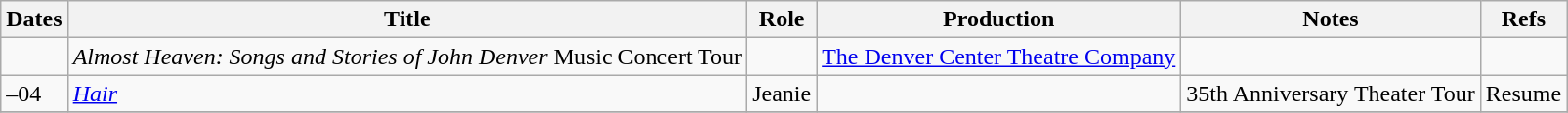<table class="wikitable sortable">
<tr>
<th>Dates</th>
<th>Title</th>
<th>Role</th>
<th>Production</th>
<th>Notes</th>
<th>Refs</th>
</tr>
<tr>
<td></td>
<td><em>Almost Heaven: Songs and Stories of John Denver</em> Music Concert Tour</td>
<td></td>
<td><a href='#'>The Denver Center Theatre Company</a></td>
<td></td>
<td></td>
</tr>
<tr>
<td>–04</td>
<td><em><a href='#'>Hair</a></em></td>
<td>Jeanie</td>
<td></td>
<td>35th Anniversary Theater Tour</td>
<td>Resume</td>
</tr>
<tr>
</tr>
</table>
